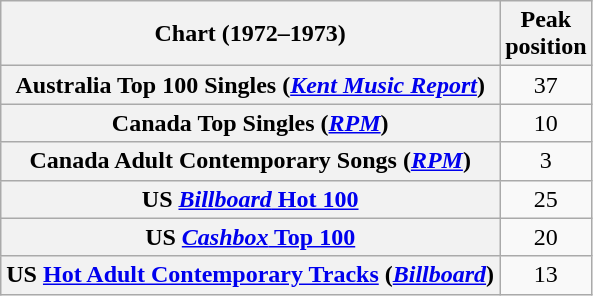<table class="wikitable sortable plainrowheaders">
<tr>
<th scope="col">Chart (1972–1973)</th>
<th scope="col">Peak<br>position</th>
</tr>
<tr>
<th scope="row">Australia Top 100 Singles (<em><a href='#'>Kent Music Report</a></em>)</th>
<td align="center">37</td>
</tr>
<tr>
<th scope="row">Canada Top Singles (<em><a href='#'>RPM</a></em>)</th>
<td align="center">10</td>
</tr>
<tr>
<th scope="row">Canada Adult Contemporary Songs (<em><a href='#'>RPM</a></em>)</th>
<td align="center">3</td>
</tr>
<tr>
<th scope="row">US <a href='#'><em>Billboard</em> Hot 100</a></th>
<td align="center">25</td>
</tr>
<tr>
<th scope="row">US <a href='#'><em>Cashbox</em> Top 100</a></th>
<td style="text-align:center;">20</td>
</tr>
<tr>
<th scope="row">US <a href='#'>Hot Adult Contemporary Tracks</a> (<em><a href='#'>Billboard</a></em>)</th>
<td align="center">13</td>
</tr>
</table>
